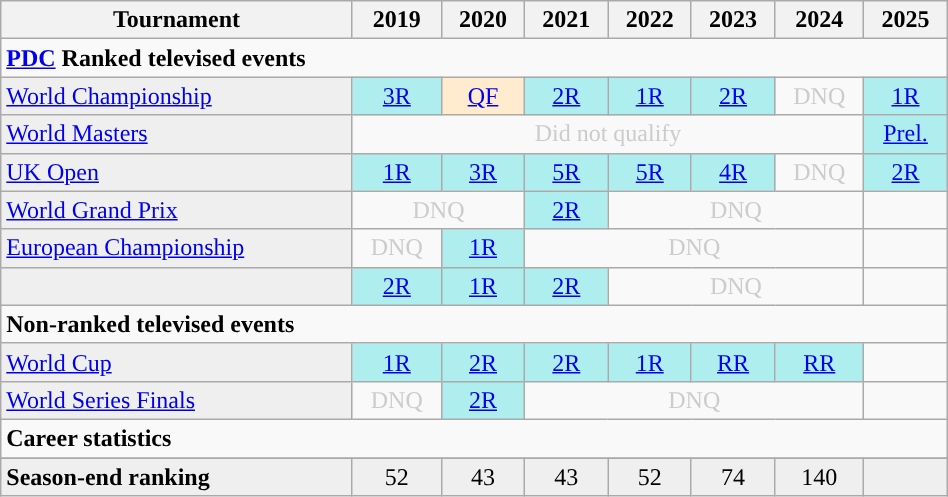<table class="wikitable" style="width:50%; margin:0">
<tr>
<th>Tournament</th>
<th>2019</th>
<th>2020</th>
<th>2021</th>
<th>2022</th>
<th>2023</th>
<th>2024</th>
<th>2025</th>
</tr>
<tr>
<td colspan="31" align="left"><strong><a href='#'>PDC</a> Ranked televised events</strong></td>
</tr>
<tr>
<td style="background:#efefef;"><a href='#'>World Championship</a></td>
<td style="text-align:center; background:#afeeee;"><a href='#'>3R</a></td>
<td style="text-align:center; background:#ffebcd;"><a href='#'>QF</a></td>
<td style="text-align:center; background:#afeeee;"><a href='#'>2R</a></td>
<td style="text-align:center; background:#afeeee;"><a href='#'>1R</a></td>
<td style="text-align:center; background:#afeeee;"><a href='#'>2R</a></td>
<td style="text-align:center; color:#ccc;">DNQ</td>
<td style="text-align:center; background:#afeeee;"><a href='#'>1R</a></td>
</tr>
<tr>
<td style="background:#efefef;"><a href='#'>World Masters</a></td>
<td colspan="6" style="text-align:center; color:#ccc;">Did not qualify</td>
<td style="text-align:center; background:#afeeee;"><a href='#'>Prel.</a></td>
</tr>
<tr>
<td style="background:#efefef;"><a href='#'>UK Open</a></td>
<td style="text-align:center; background:#afeeee;"><a href='#'>1R</a></td>
<td style="text-align:center; background:#afeeee;"><a href='#'>3R</a></td>
<td style="text-align:center; background:#afeeee;"><a href='#'>5R</a></td>
<td style="text-align:center; background:#afeeee;"><a href='#'>5R</a></td>
<td style="text-align:center; background:#afeeee;"><a href='#'>4R</a></td>
<td style="text-align:center; color:#ccc;">DNQ</td>
<td style="text-align:center; background:#afeeee;"><a href='#'>2R</a></td>
</tr>
<tr>
<td style="background:#efefef;"><a href='#'>World Grand Prix</a></td>
<td colspan="2" style="text-align:center; color:#ccc;">DNQ</td>
<td style="text-align:center; background:#afeeee;"><a href='#'>2R</a></td>
<td colspan="3" style="text-align:center; color:#ccc;">DNQ</td>
<td></td>
</tr>
<tr>
<td style="background:#efefef;"><a href='#'>European Championship</a></td>
<td style="text-align:center; color:#ccc;">DNQ</td>
<td style="text-align:center; background:#afeeee;"><a href='#'>1R</a></td>
<td colspan="4" style="text-align:center; color:#ccc;">DNQ</td>
<td></td>
</tr>
<tr>
<td style="background:#efefef;"></td>
<td style="text-align:center; background:#afeeee;"><a href='#'>2R</a></td>
<td style="text-align:center; background:#afeeee;"><a href='#'>1R</a></td>
<td style="text-align:center; background:#afeeee;"><a href='#'>2R</a></td>
<td colspan="3" style="text-align:center; color:#ccc;">DNQ</td>
<td></td>
</tr>
<tr>
<td colspan="21" align="left"><strong>Non-ranked televised events</strong></td>
</tr>
<tr>
<td style="background:#efefef;"><a href='#'>World Cup</a></td>
<td style="text-align:center; background:#afeeee;"><a href='#'>1R</a></td>
<td style="text-align:center; background:#afeeee;"><a href='#'>2R</a></td>
<td style="text-align:center; background:#afeeee;"><a href='#'>2R</a></td>
<td style="text-align:center; background:#afeeee;"><a href='#'>1R</a></td>
<td style="text-align:center; background:#afeeee;"><a href='#'>RR</a></td>
<td style="text-align:center; background:#afeeee;"><a href='#'>RR</a></td>
<td></td>
</tr>
<tr>
<td style="background:#efefef;"><a href='#'>World Series Finals</a></td>
<td style="text-align:center; color:#ccc;">DNQ</td>
<td style="text-align:center; background:#afeeee;"><a href='#'>2R</a></td>
<td colspan="4" style="text-align:center; color:#ccc;">DNQ</td>
<td></td>
</tr>
<tr>
<td colspan="14" align="left"><strong>Career statistics</strong></td>
</tr>
<tr>
</tr>
<tr bgcolor="efefef">
<td align="left"><strong>Season-end ranking</strong></td>
<td style="text-align:center;">52</td>
<td style="text-align:center;">43</td>
<td style="text-align:center;">43</td>
<td style="text-align:center;">52</td>
<td style="text-align:center;">74</td>
<td style="text-align:center;">140</td>
<td></td>
</tr>
</table>
